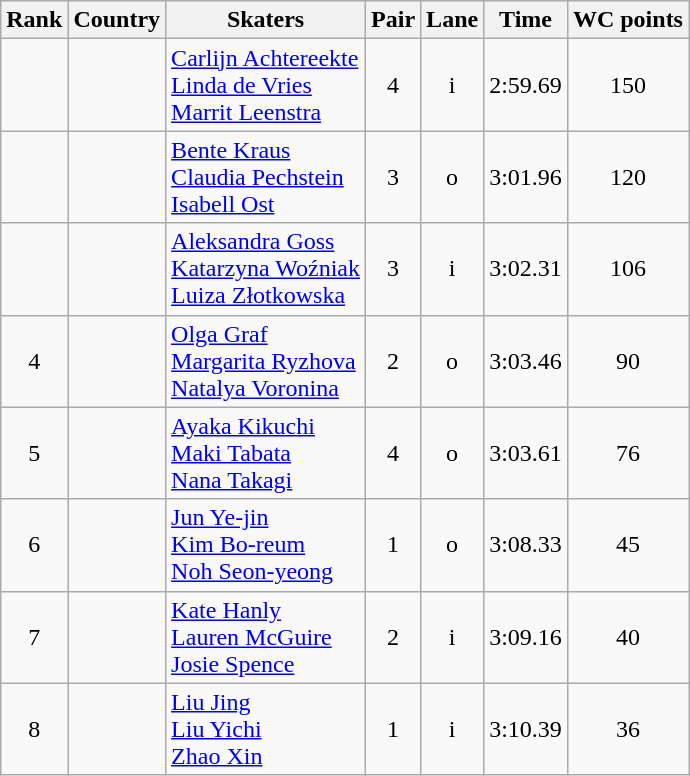<table class="wikitable sortable" style="text-align:center">
<tr>
<th>Rank</th>
<th>Country</th>
<th>Skaters</th>
<th>Pair</th>
<th>Lane</th>
<th>Time</th>
<th>WC points</th>
</tr>
<tr>
<td></td>
<td align=left></td>
<td align=left><a href='#'>Carlijn Achtereekte</a><br><a href='#'>Linda de Vries</a><br><a href='#'>Marrit Leenstra</a></td>
<td>4</td>
<td>i</td>
<td>2:59.69</td>
<td>150</td>
</tr>
<tr>
<td></td>
<td align=left></td>
<td align=left><a href='#'>Bente Kraus</a><br><a href='#'>Claudia Pechstein</a><br><a href='#'>Isabell Ost</a></td>
<td>3</td>
<td>o</td>
<td>3:01.96</td>
<td>120</td>
</tr>
<tr>
<td></td>
<td align=left></td>
<td align=left><a href='#'>Aleksandra Goss</a><br><a href='#'>Katarzyna Woźniak</a><br><a href='#'>Luiza Złotkowska</a></td>
<td>3</td>
<td>i</td>
<td>3:02.31</td>
<td>106</td>
</tr>
<tr>
<td>4</td>
<td align=left></td>
<td align=left><a href='#'>Olga Graf</a><br><a href='#'>Margarita Ryzhova</a><br><a href='#'>Natalya Voronina</a></td>
<td>2</td>
<td>o</td>
<td>3:03.46</td>
<td>90</td>
</tr>
<tr>
<td>5</td>
<td align=left></td>
<td align=left><a href='#'>Ayaka Kikuchi</a><br><a href='#'>Maki Tabata</a><br><a href='#'>Nana Takagi</a></td>
<td>4</td>
<td>o</td>
<td>3:03.61</td>
<td>76</td>
</tr>
<tr>
<td>6</td>
<td align=left></td>
<td align=left><a href='#'>Jun Ye-jin</a><br><a href='#'>Kim Bo-reum</a><br><a href='#'>Noh Seon-yeong</a></td>
<td>1</td>
<td>o</td>
<td>3:08.33</td>
<td>45</td>
</tr>
<tr>
<td>7</td>
<td align=left></td>
<td align=left><a href='#'>Kate Hanly</a><br><a href='#'>Lauren McGuire</a><br><a href='#'>Josie Spence</a></td>
<td>2</td>
<td>i</td>
<td>3:09.16</td>
<td>40</td>
</tr>
<tr>
<td>8</td>
<td align=left></td>
<td align=left><a href='#'>Liu Jing</a><br><a href='#'>Liu Yichi</a><br><a href='#'>Zhao Xin</a></td>
<td>1</td>
<td>i</td>
<td>3:10.39</td>
<td>36</td>
</tr>
</table>
